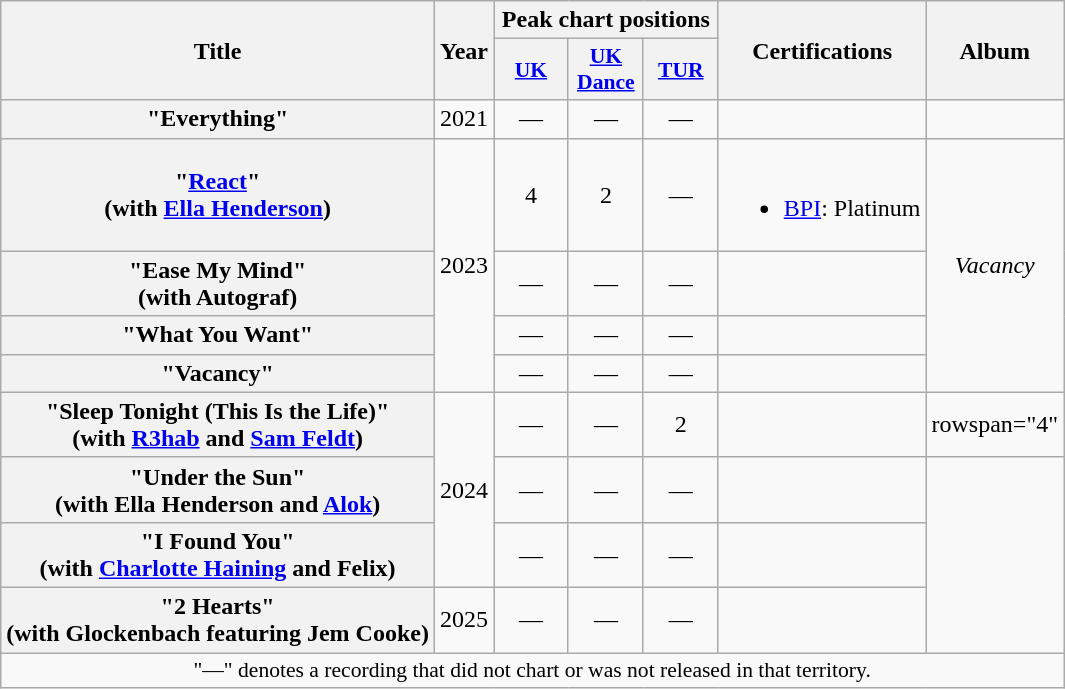<table class="wikitable plainrowheaders" style="text-align:center;">
<tr>
<th scope="col" rowspan="2">Title</th>
<th scope="col" rowspan="2">Year</th>
<th colspan="3" scope="col">Peak chart positions</th>
<th scope="col" rowspan="2">Certifications</th>
<th scope="col" rowspan="2">Album</th>
</tr>
<tr>
<th scope="col" style="width:3em;font-size:90%;"><a href='#'>UK</a><br></th>
<th scope="col" style="width:3em;font-size:90%;"><a href='#'>UK<br>Dance</a><br></th>
<th scope="col" style="width:3em;font-size:90%;"><a href='#'>TUR</a><br></th>
</tr>
<tr>
<th scope="row">"Everything"</th>
<td>2021</td>
<td>—</td>
<td>—</td>
<td>—</td>
<td></td>
<td></td>
</tr>
<tr>
<th scope="row">"<a href='#'>React</a>"<br><span>(with <a href='#'>Ella Henderson</a>)</span></th>
<td rowspan="4">2023</td>
<td>4</td>
<td>2</td>
<td>—</td>
<td><br><ul><li><a href='#'>BPI</a>: Platinum</li></ul></td>
<td rowspan="4"><em>Vacancy</em></td>
</tr>
<tr>
<th scope="row">"Ease My Mind"<br><span>(with Autograf)</span></th>
<td>—</td>
<td>—</td>
<td>—</td>
<td></td>
</tr>
<tr>
<th scope="row">"What You Want"</th>
<td>—</td>
<td>—</td>
<td>—</td>
<td></td>
</tr>
<tr>
<th scope="row">"Vacancy"</th>
<td>—</td>
<td>—</td>
<td>—</td>
<td></td>
</tr>
<tr>
<th scope="row">"Sleep Tonight (This Is the Life)"<br><span>(with <a href='#'>R3hab</a> and <a href='#'>Sam Feldt</a>)</span></th>
<td rowspan="3">2024</td>
<td>—</td>
<td>—</td>
<td>2</td>
<td></td>
<td>rowspan="4" </td>
</tr>
<tr>
<th scope="row">"Under the Sun"<br><span>(with Ella Henderson and <a href='#'>Alok</a>)</span></th>
<td>—</td>
<td>—</td>
<td>—</td>
<td></td>
</tr>
<tr>
<th scope="row">"I Found You"<br><span>(with <a href='#'>Charlotte Haining</a> and Felix)</span></th>
<td>—</td>
<td>—</td>
<td>—</td>
<td></td>
</tr>
<tr>
<th scope="row">"2 Hearts"<br><span>(with Glockenbach featuring Jem Cooke)</span></th>
<td rowspan="1">2025</td>
<td>—</td>
<td>—</td>
<td>—</td>
<td></td>
</tr>
<tr>
<td colspan="7" style="font-size:90%">"—" denotes a recording that did not chart or was not released in that territory.</td>
</tr>
</table>
